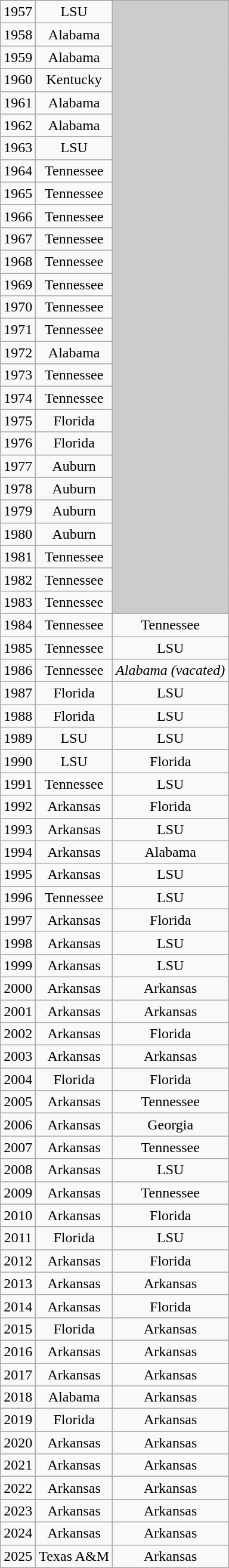<table class="wikitable" style="text-align: center;">
<tr>
</tr>
<tr>
<td>1957</td>
<td>LSU</td>
<td bgcolor="#cccccc" rowspan="27"></td>
</tr>
<tr>
<td>1958</td>
<td>Alabama</td>
</tr>
<tr>
<td>1959</td>
<td>Alabama</td>
</tr>
<tr>
<td>1960</td>
<td>Kentucky</td>
</tr>
<tr>
<td>1961</td>
<td>Alabama</td>
</tr>
<tr>
<td>1962</td>
<td>Alabama</td>
</tr>
<tr>
<td>1963</td>
<td>LSU</td>
</tr>
<tr>
<td>1964</td>
<td>Tennessee</td>
</tr>
<tr>
<td>1965</td>
<td>Tennessee</td>
</tr>
<tr>
<td>1966</td>
<td>Tennessee</td>
</tr>
<tr>
<td>1967</td>
<td>Tennessee</td>
</tr>
<tr>
<td>1968</td>
<td>Tennessee</td>
</tr>
<tr>
<td>1969</td>
<td>Tennessee</td>
</tr>
<tr>
<td>1970</td>
<td>Tennessee</td>
</tr>
<tr>
<td>1971</td>
<td>Tennessee</td>
</tr>
<tr>
<td>1972</td>
<td>Alabama</td>
</tr>
<tr>
<td>1973</td>
<td>Tennessee</td>
</tr>
<tr>
<td>1974</td>
<td>Tennessee</td>
</tr>
<tr>
<td>1975</td>
<td>Florida</td>
</tr>
<tr>
<td>1976</td>
<td>Florida</td>
</tr>
<tr>
<td>1977</td>
<td>Auburn</td>
</tr>
<tr>
<td>1978</td>
<td>Auburn</td>
</tr>
<tr>
<td>1979</td>
<td>Auburn</td>
</tr>
<tr>
<td>1980</td>
<td>Auburn</td>
</tr>
<tr>
<td>1981</td>
<td>Tennessee</td>
</tr>
<tr>
<td>1982</td>
<td>Tennessee</td>
</tr>
<tr>
<td>1983</td>
<td>Tennessee</td>
</tr>
<tr>
<td>1984</td>
<td>Tennessee</td>
<td>Tennessee</td>
</tr>
<tr>
<td>1985</td>
<td>Tennessee</td>
<td>LSU</td>
</tr>
<tr>
<td>1986</td>
<td>Tennessee</td>
<td><em>Alabama (vacated)</em></td>
</tr>
<tr>
<td>1987</td>
<td>Florida</td>
<td>LSU</td>
</tr>
<tr>
<td>1988</td>
<td>Florida</td>
<td>LSU</td>
</tr>
<tr>
<td>1989</td>
<td>LSU</td>
<td>LSU</td>
</tr>
<tr>
<td>1990</td>
<td>LSU</td>
<td>Florida</td>
</tr>
<tr>
<td>1991</td>
<td>Tennessee</td>
<td>LSU</td>
</tr>
<tr>
<td>1992</td>
<td>Arkansas</td>
<td>Florida</td>
</tr>
<tr>
<td>1993</td>
<td>Arkansas</td>
<td>LSU</td>
</tr>
<tr>
<td>1994</td>
<td>Arkansas</td>
<td>Alabama</td>
</tr>
<tr>
<td>1995</td>
<td>Arkansas</td>
<td>LSU</td>
</tr>
<tr>
<td>1996</td>
<td>Tennessee</td>
<td>LSU</td>
</tr>
<tr>
<td>1997</td>
<td>Arkansas</td>
<td>Florida</td>
</tr>
<tr>
<td>1998</td>
<td>Arkansas</td>
<td>LSU</td>
</tr>
<tr>
<td>1999</td>
<td>Arkansas</td>
<td>LSU</td>
</tr>
<tr>
<td>2000</td>
<td>Arkansas</td>
<td>Arkansas</td>
</tr>
<tr>
<td>2001</td>
<td>Arkansas</td>
<td>Arkansas</td>
</tr>
<tr>
<td>2002</td>
<td>Arkansas</td>
<td>Florida</td>
</tr>
<tr>
<td>2003</td>
<td>Arkansas</td>
<td>Arkansas</td>
</tr>
<tr>
<td>2004</td>
<td>Florida</td>
<td>Florida</td>
</tr>
<tr>
<td>2005</td>
<td>Arkansas</td>
<td>Tennessee</td>
</tr>
<tr>
<td>2006</td>
<td>Arkansas</td>
<td>Georgia</td>
</tr>
<tr>
<td>2007</td>
<td>Arkansas</td>
<td>Tennessee</td>
</tr>
<tr>
<td>2008</td>
<td>Arkansas</td>
<td>LSU</td>
</tr>
<tr>
<td>2009</td>
<td>Arkansas</td>
<td>Tennessee</td>
</tr>
<tr>
<td>2010</td>
<td>Arkansas</td>
<td>Florida</td>
</tr>
<tr>
<td>2011</td>
<td>Florida</td>
<td>LSU</td>
</tr>
<tr>
<td>2012</td>
<td>Arkansas</td>
<td>Florida</td>
</tr>
<tr>
<td>2013</td>
<td>Arkansas</td>
<td>Arkansas</td>
</tr>
<tr>
<td>2014</td>
<td>Arkansas</td>
<td>Florida</td>
</tr>
<tr>
<td>2015</td>
<td>Florida</td>
<td>Arkansas</td>
</tr>
<tr>
<td>2016</td>
<td>Arkansas</td>
<td>Arkansas</td>
</tr>
<tr>
<td>2017</td>
<td>Arkansas</td>
<td>Arkansas</td>
</tr>
<tr>
<td>2018</td>
<td>Alabama</td>
<td>Arkansas</td>
</tr>
<tr>
<td>2019</td>
<td>Florida</td>
<td>Arkansas</td>
</tr>
<tr>
<td>2020</td>
<td>Arkansas</td>
<td>Arkansas</td>
</tr>
<tr>
<td>2021</td>
<td>Arkansas</td>
<td>Arkansas</td>
</tr>
<tr>
<td>2022</td>
<td>Arkansas</td>
<td>Arkansas</td>
</tr>
<tr>
<td>2023</td>
<td>Arkansas</td>
<td>Arkansas</td>
</tr>
<tr>
<td>2024</td>
<td>Arkansas</td>
<td>Arkansas</td>
</tr>
<tr>
<td>2025</td>
<td>Texas A&M</td>
<td>Arkansas</td>
</tr>
</table>
